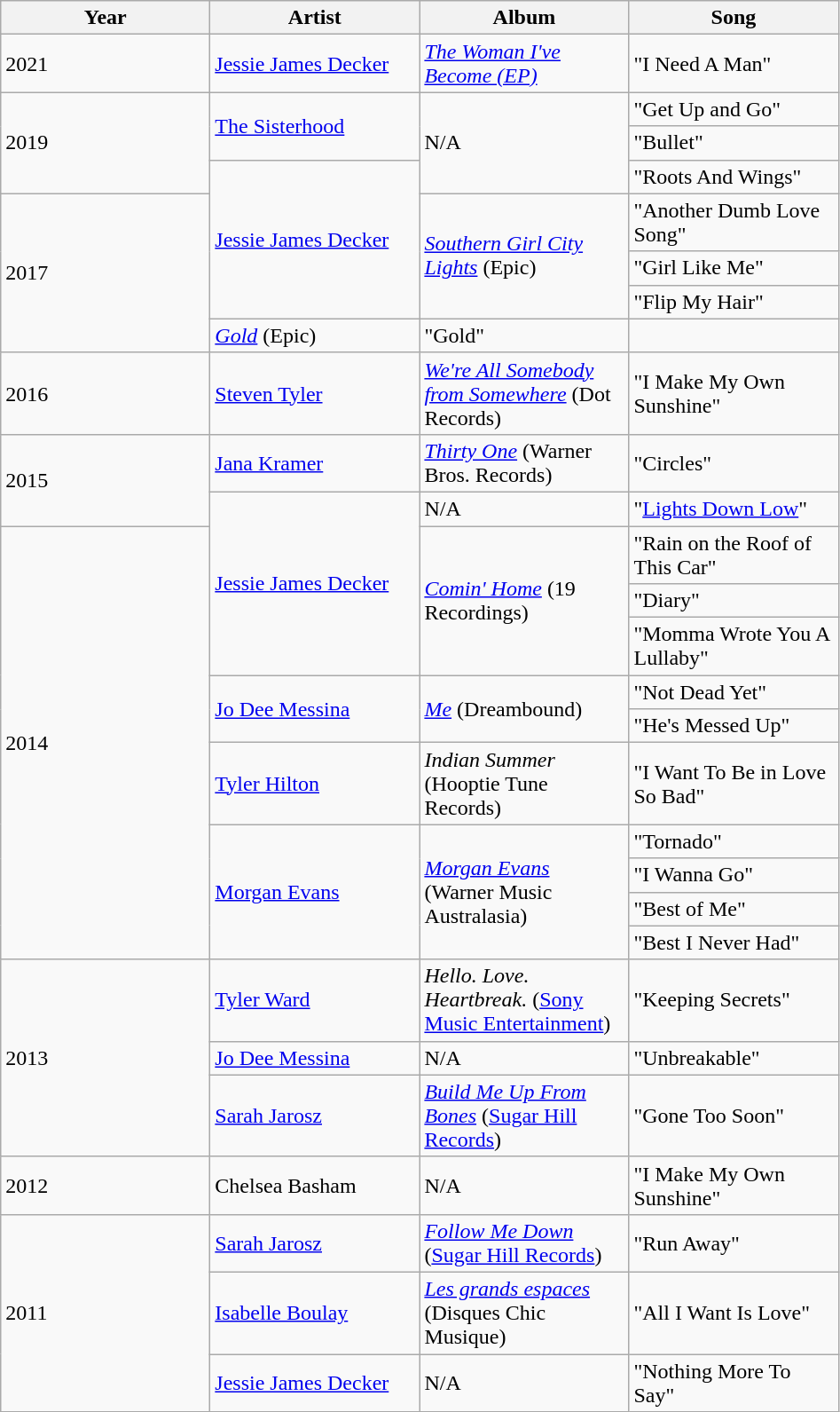<table class="wikitable">
<tr>
<th width="150">Year</th>
<th width="150">Artist</th>
<th width="150">Album</th>
<th width="150">Song</th>
</tr>
<tr>
<td rowspan="1">2021</td>
<td rowspan="1"><a href='#'>Jessie James Decker</a></td>
<td rowspan="1"><em><a href='#'>The Woman I've Become (EP)</a></em></td>
<td>"I Need A Man"</td>
</tr>
<tr>
<td rowspan="3">2019</td>
<td rowspan="2"><a href='#'>The Sisterhood</a></td>
<td rowspan="3">N/A</td>
<td>"Get Up and Go"</td>
</tr>
<tr>
<td>"Bullet"</td>
</tr>
<tr>
<td rowspan="4"><a href='#'>Jessie James Decker</a></td>
<td>"Roots And Wings"</td>
</tr>
<tr>
<td rowspan="4">2017</td>
<td rowspan="3"><em><a href='#'>Southern Girl City Lights</a></em> (Epic)</td>
<td>"Another Dumb Love Song"</td>
</tr>
<tr>
<td>"Girl Like Me"</td>
</tr>
<tr>
<td>"Flip My Hair"</td>
</tr>
<tr>
<td rowspan="1"><em><a href='#'>Gold</a></em> (Epic)</td>
<td>"Gold"</td>
</tr>
<tr>
<td rowspan="1">2016</td>
<td rowspan="1"><a href='#'>Steven Tyler</a></td>
<td rowspan="1"><em><a href='#'>We're All Somebody from Somewhere</a></em> (Dot Records)</td>
<td>"I Make My Own Sunshine"</td>
</tr>
<tr>
<td rowspan="2">2015</td>
<td rowspan="1"><a href='#'>Jana Kramer</a></td>
<td rowspan="1"><em><a href='#'>Thirty One</a></em> (Warner Bros. Records)</td>
<td>"Circles"</td>
</tr>
<tr>
<td rowspan="4"><a href='#'>Jessie James Decker</a></td>
<td rowspan="1">N/A</td>
<td>"<a href='#'>Lights Down Low</a>"</td>
</tr>
<tr>
<td rowspan="10">2014</td>
<td rowspan="3"><em><a href='#'>Comin' Home</a></em> (19 Recordings)</td>
<td>"Rain on the Roof of This Car"</td>
</tr>
<tr>
<td>"Diary"</td>
</tr>
<tr>
<td>"Momma Wrote You A Lullaby"</td>
</tr>
<tr>
<td rowspan="2"><a href='#'>Jo Dee Messina</a></td>
<td rowspan="2"><em><a href='#'>Me</a></em> (Dreambound)</td>
<td>"Not Dead Yet"</td>
</tr>
<tr>
<td>"He's Messed Up"</td>
</tr>
<tr>
<td rowspan="1"><a href='#'>Tyler Hilton</a></td>
<td rowspan="1"><em>Indian Summer</em> (Hooptie Tune Records)</td>
<td>"I Want To Be in Love So Bad"</td>
</tr>
<tr>
<td rowspan="4"><a href='#'>Morgan Evans</a></td>
<td rowspan="4"><em><a href='#'>Morgan Evans</a></em> (Warner Music Australasia)</td>
<td>"Tornado"</td>
</tr>
<tr>
<td>"I Wanna Go"</td>
</tr>
<tr>
<td>"Best of Me"</td>
</tr>
<tr>
<td>"Best I Never Had"</td>
</tr>
<tr>
<td rowspan="3">2013</td>
<td rowspan="1"><a href='#'>Tyler Ward</a></td>
<td rowspan="1"><em>Hello. Love. Heartbreak.</em> (<a href='#'>Sony Music Entertainment</a>)</td>
<td>"Keeping Secrets"</td>
</tr>
<tr>
<td rowspan="1"><a href='#'>Jo Dee Messina</a></td>
<td rowspan="1">N/A</td>
<td>"Unbreakable"</td>
</tr>
<tr>
<td rowspan="1"><a href='#'>Sarah Jarosz</a></td>
<td rowspan="1"><em><a href='#'>Build Me Up From Bones</a></em> (<a href='#'>Sugar Hill Records</a>)</td>
<td>"Gone Too Soon"</td>
</tr>
<tr>
<td rowspan="1">2012</td>
<td rowspan="1">Chelsea Basham</td>
<td rowspan="1">N/A</td>
<td>"I Make My Own Sunshine"</td>
</tr>
<tr>
<td rowspan="3">2011</td>
<td rowspan="1"><a href='#'>Sarah Jarosz</a></td>
<td rowspan="1"><em><a href='#'>Follow Me Down</a></em> (<a href='#'>Sugar Hill Records</a>)</td>
<td>"Run Away"</td>
</tr>
<tr>
<td rowspan="1"><a href='#'>Isabelle Boulay</a></td>
<td rowspan="1"><em><a href='#'>Les grands espaces</a></em> (Disques Chic Musique)</td>
<td>"All I Want Is Love"</td>
</tr>
<tr>
<td rowspan="1"><a href='#'>Jessie James Decker</a></td>
<td rowspan="1">N/A</td>
<td>"Nothing More To Say"</td>
</tr>
</table>
